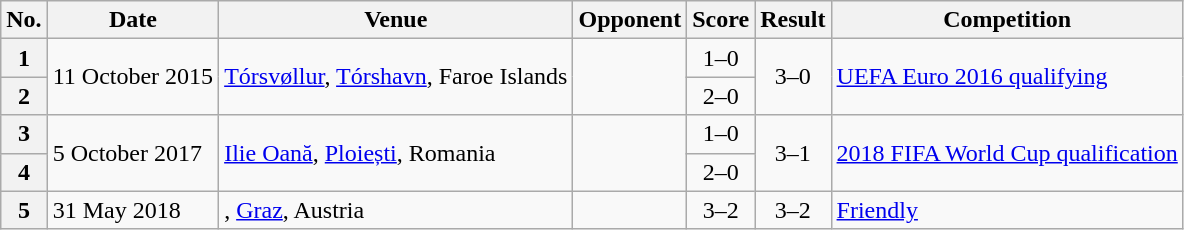<table class="wikitable sortable">
<tr>
<th scope="col">No.</th>
<th scope="col" data-sort-type="date">Date</th>
<th scope="col">Venue</th>
<th scope="col">Opponent</th>
<th scope="col">Score</th>
<th scope="col">Result</th>
<th scope="col">Competition</th>
</tr>
<tr>
<th align="center">1</th>
<td rowspan=2>11 October 2015</td>
<td rowspan=2><a href='#'>Tórsvøllur</a>, <a href='#'>Tórshavn</a>, Faroe Islands</td>
<td rowspan=2></td>
<td align=center>1–0</td>
<td rowspan=2 align=center>3–0</td>
<td rowspan=2><a href='#'>UEFA Euro 2016 qualifying</a></td>
</tr>
<tr>
<th align="center">2</th>
<td align=center>2–0</td>
</tr>
<tr>
<th align="center">3</th>
<td rowspan=2>5 October 2017</td>
<td rowspan=2><a href='#'>Ilie Oană</a>, <a href='#'>Ploiești</a>, Romania</td>
<td rowspan=2></td>
<td align=center>1–0</td>
<td rowspan=2 align=center>3–1</td>
<td rowspan=2><a href='#'>2018 FIFA World Cup qualification</a></td>
</tr>
<tr>
<th align="center">4</th>
<td align=center>2–0</td>
</tr>
<tr>
<th align="center">5</th>
<td>31 May 2018</td>
<td>, <a href='#'>Graz</a>, Austria</td>
<td></td>
<td align=center>3–2</td>
<td align=center>3–2</td>
<td><a href='#'>Friendly</a></td>
</tr>
</table>
